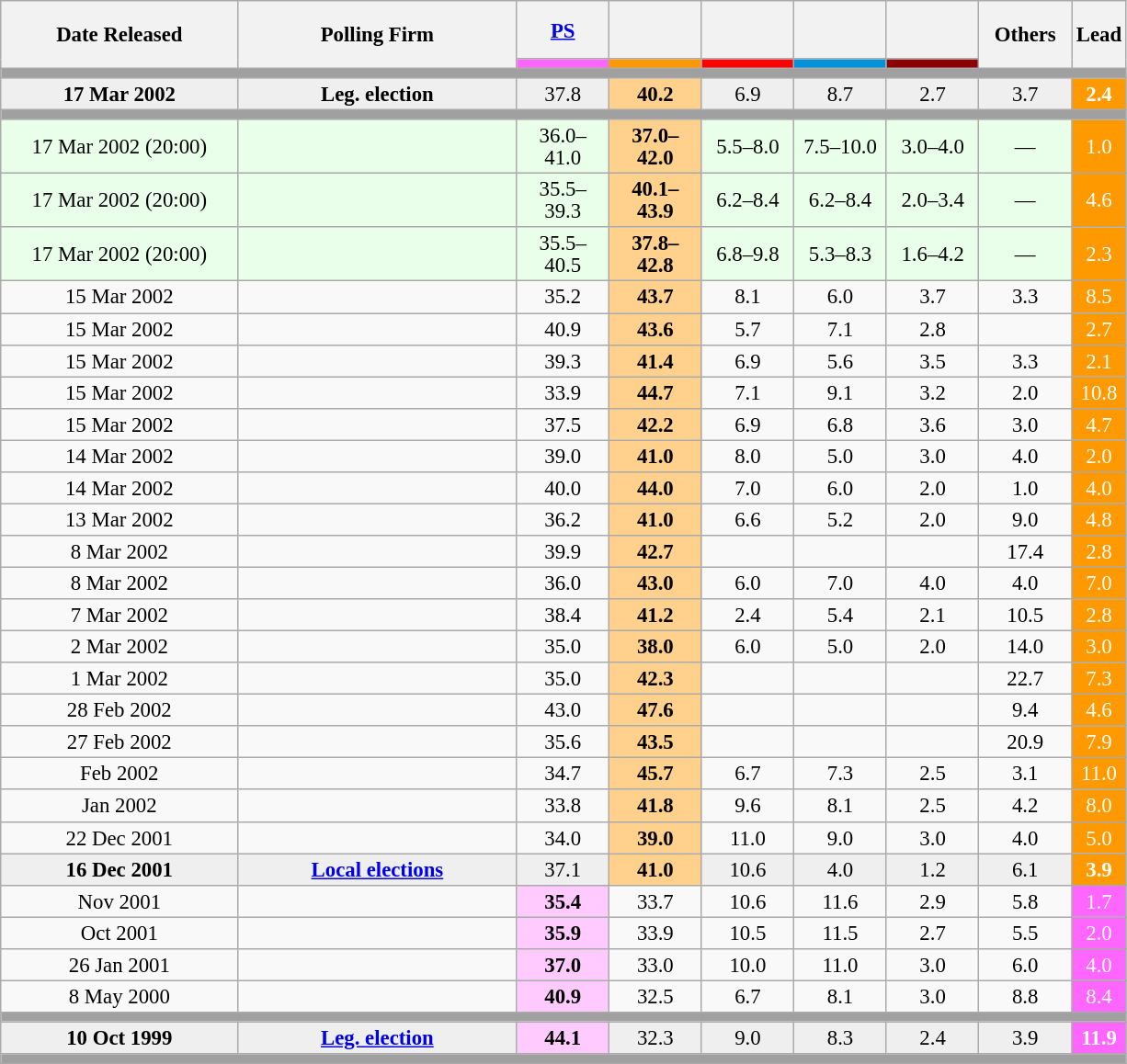<table class="wikitable" style="text-align:center; font-size:95%; line-height:16px;">
<tr style="height:42px;">
<th style="width:165px;" rowspan="2">Date Released</th>
<th style="width:195px;" rowspan="2">Polling Firm</th>
<th><a href='#'>PS</a></th>
<th></th>
<th></th>
<th></th>
<th></th>
<th style="width:60px;" rowspan="2">Others</th>
<th style="width:25px;" rowspan="2">Lead</th>
</tr>
<tr>
<th style="color:inherit;background:#FF66FF; width:60px;"></th>
<th style="color:inherit;background:#FF9900; width:60px;"></th>
<th style="color:inherit;background:red; width:60px;"></th>
<th style="color:inherit;background:#0093DD; width:60px;"></th>
<th style="color:inherit;background:darkRed; width:60px;"></th>
</tr>
<tr>
<td colspan="10" style="background:#A0A0A0"></td>
</tr>
<tr style="background:#EFEFEF;">
<td align="center"><strong>17 Mar 2002</strong></td>
<td align="center"><strong>Leg. election</strong></td>
<td align="center">37.8<br></td>
<td align="center" style="background:#FFD18D"><strong>40.2</strong><br></td>
<td align="center">6.9<br></td>
<td align="center">8.7<br></td>
<td align="center">2.7<br></td>
<td align="center">3.7<br></td>
<td style="background:#FF9900; color:white"><strong>2.4</strong></td>
</tr>
<tr>
<td colspan="10" style="background:#A0A0A0"></td>
</tr>
<tr style="background:#EAFFEA"|>
<td align="center">17 Mar 2002 <span>(20:00)</span></td>
<td align="center"></td>
<td align="center">36.0–41.0</td>
<td align="center" style="background:#FFD18D"><strong>37.0–42.0</strong></td>
<td align="center">5.5–8.0</td>
<td align="center">7.5–10.0</td>
<td align="center">3.0–4.0</td>
<td style="text-align:center">—</td>
<td style="background:#FF9900; color:white">1.0</td>
</tr>
<tr style="background:#EAFFEA"|>
<td align="center">17 Mar 2002 <span>(20:00)</span></td>
<td align="center"></td>
<td align="center">35.5–39.3</td>
<td align="center" style="background:#FFD18D"><strong>40.1–43.9</strong></td>
<td align="center">6.2–8.4</td>
<td align="center">6.2–8.4</td>
<td align="center">2.0–3.4</td>
<td style="text-align:center">—</td>
<td style="background:#FF9900; color:white">4.6</td>
</tr>
<tr style="background:#EAFFEA"|>
<td align="center">17 Mar 2002 <span>(20:00)</span></td>
<td align="center"></td>
<td align="center">35.5–40.5</td>
<td align="center" style="background:#FFD18D"><strong>37.8–42.8</strong></td>
<td align="center">6.8–9.8</td>
<td align="center">5.3–8.3</td>
<td align="center">1.6–4.2</td>
<td style="text-align:center">—</td>
<td style="background:#FF9900; color:white">2.3</td>
</tr>
<tr>
<td align="center">15 Mar 2002</td>
<td align="center"></td>
<td align="center">35.2</td>
<td align="center" style="background:#FFD18D"><strong>43.7</strong></td>
<td align="center">8.1</td>
<td align="center">6.0</td>
<td align="center">3.7</td>
<td align="center">3.3</td>
<td style="background:#FF9900; color:white">8.5</td>
</tr>
<tr>
<td align="center">15 Mar 2002</td>
<td align="center"></td>
<td align="center">40.9</td>
<td align="center" style="background:#FFD18D"><strong>43.6</strong></td>
<td align="center">5.7</td>
<td align="center">7.1</td>
<td align="center">2.8</td>
<td></td>
<td style="background:#FF9900; color:white">2.7</td>
</tr>
<tr>
<td align="center">15 Mar 2002</td>
<td align="center"></td>
<td align="center">39.3</td>
<td align="center" style="background:#FFD18D"><strong>41.4</strong></td>
<td align="center">6.9</td>
<td align="center">5.6</td>
<td align="center">3.5</td>
<td align="center">3.3</td>
<td style="background:#FF9900; color:white">2.1</td>
</tr>
<tr>
<td align="center">15 Mar 2002</td>
<td align="center"></td>
<td align="center">33.9</td>
<td align="center" style="background:#FFD18D"><strong>44.7</strong></td>
<td align="center">7.1</td>
<td align="center">9.1</td>
<td align="center">3.2</td>
<td align="center">2.0</td>
<td style="background:#FF9900; color:white">10.8</td>
</tr>
<tr>
<td align="center">15 Mar 2002</td>
<td align="center"></td>
<td align="center">37.5</td>
<td align="center" style="background:#FFD18D"><strong>42.2</strong></td>
<td align="center">6.9</td>
<td align="center">6.8</td>
<td align="center">3.6</td>
<td align="center">3.0</td>
<td style="background:#FF9900; color:white">4.7</td>
</tr>
<tr>
<td align="center">14 Mar 2002</td>
<td align="center"></td>
<td align="center">39.0</td>
<td align="center" style="background:#FFD18D"><strong>41.0</strong></td>
<td align="center">8.0</td>
<td align="center">5.0</td>
<td align="center">3.0</td>
<td align="center">4.0</td>
<td style="background:#FF9900; color:white">2.0</td>
</tr>
<tr>
<td align="center">14 Mar 2002</td>
<td align="center"></td>
<td align="center">40.0</td>
<td align="center" style="background:#FFD18D"><strong>44.0</strong></td>
<td align="center">7.0</td>
<td align="center">6.0</td>
<td align="center">2.0</td>
<td align="center">1.0</td>
<td style="background:#FF9900; color:white">4.0</td>
</tr>
<tr>
<td align="center">13 Mar 2002</td>
<td align="center"></td>
<td align="center">36.2</td>
<td align="center" style="background:#FFD18D"><strong>41.0</strong></td>
<td align="center">6.6</td>
<td align="center">5.2</td>
<td align="center">2.0</td>
<td align="center">9.0</td>
<td style="background:#FF9900; color:white">4.8</td>
</tr>
<tr>
<td align="center">8 Mar 2002</td>
<td align="center"></td>
<td align="center">39.9</td>
<td align="center" style="background:#FFD18D"><strong>42.7</strong></td>
<td></td>
<td></td>
<td></td>
<td align="center">17.4</td>
<td style="background:#FF9900; color:white">2.8</td>
</tr>
<tr>
<td align="center">8 Mar 2002</td>
<td align="center"></td>
<td align="center">36.0</td>
<td align="center" style="background:#FFD18D"><strong>43.0</strong></td>
<td align="center">6.0</td>
<td align="center">7.0</td>
<td align="center">4.0</td>
<td align="center">4.0</td>
<td style="background:#FF9900; color:white">7.0</td>
</tr>
<tr>
<td align="center">7 Mar 2002</td>
<td align="center"></td>
<td align="center">38.4</td>
<td align="center" style="background:#FFD18D"><strong>41.2</strong></td>
<td align="center">2.4</td>
<td align="center">5.4</td>
<td align="center">2.1</td>
<td align="center">10.5</td>
<td style="background:#FF9900; color:white">2.8</td>
</tr>
<tr>
<td align="center">2 Mar 2002</td>
<td align="center"></td>
<td align="center">35.0</td>
<td align="center" style="background:#FFD18D"><strong>38.0</strong></td>
<td align="center">6.0</td>
<td align="center">5.0</td>
<td align="center">2.0</td>
<td align="center">14.0</td>
<td style="background:#FF9900; color:white">3.0</td>
</tr>
<tr>
<td align="center">1 Mar 2002</td>
<td align="center"></td>
<td align="center">35.0</td>
<td align="center" style="background:#FFD18D"><strong>42.3</strong></td>
<td></td>
<td></td>
<td></td>
<td align="center">22.7</td>
<td style="background:#FF9900; color:white">7.3</td>
</tr>
<tr>
<td align="center">28 Feb 2002</td>
<td align="center"></td>
<td align="center">43.0</td>
<td align="center" style="background:#FFD18D"><strong>47.6</strong></td>
<td></td>
<td></td>
<td></td>
<td align="center">9.4</td>
<td style="background:#FF9900; color:white">4.6</td>
</tr>
<tr>
<td align="center">27 Feb 2002</td>
<td align="center"></td>
<td align="center">35.6</td>
<td align="center" style="background:#FFD18D"><strong>43.5</strong></td>
<td></td>
<td></td>
<td></td>
<td align="center">20.9</td>
<td style="background:#FF9900; color:white">7.9</td>
</tr>
<tr>
<td align="center">Feb 2002</td>
<td align="center"></td>
<td align="center">34.7</td>
<td align="center" style="background:#FFD18D"><strong>45.7</strong></td>
<td align="center">6.7</td>
<td align="center">7.3</td>
<td align="center">2.5</td>
<td align="center">3.1</td>
<td style="background:#FF9900; color:white">11.0</td>
</tr>
<tr>
<td align="center">Jan 2002</td>
<td align="center"></td>
<td align="center">33.8</td>
<td align="center" style="background:#FFD18D"><strong>41.8</strong></td>
<td align="center">9.6</td>
<td align="center">8.1</td>
<td align="center">2.5</td>
<td align="center">4.2</td>
<td style="background:#FF9900; color:white">8.0</td>
</tr>
<tr>
<td align="center">22 Dec 2001</td>
<td align="center"></td>
<td align="center">34.0</td>
<td align="center" style="background:#FFD18D"><strong>39.0</strong></td>
<td align="center">11.0</td>
<td align="center">9.0</td>
<td align="center">3.0</td>
<td align="center">4.0</td>
<td style="background:#FF9900; color:white">5.0</td>
</tr>
<tr style="background:#EFEFEF;">
<td><strong>16 Dec 2001</strong></td>
<td><strong><a href='#'>Local elections</a></strong></td>
<td align="center">37.1</td>
<td align="center" style="background:#FFD18D"><strong>41.0</strong></td>
<td align="center">10.6</td>
<td align="center">4.0</td>
<td align="center">1.2</td>
<td align="center">6.1</td>
<td style="background:#FF9900; color:white;"><strong>3.9</strong></td>
</tr>
<tr>
<td align="center">Nov 2001</td>
<td align="center"></td>
<td align="center" style="background:#FFCBFF"><strong>35.4</strong></td>
<td align="center">33.7</td>
<td align="center">10.6</td>
<td align="center">11.6</td>
<td align="center">2.9</td>
<td align="center">5.8</td>
<td style="background:#FF66FF; color:white">1.7</td>
</tr>
<tr>
<td align="center">Oct 2001</td>
<td align="center"></td>
<td align="center" style="background:#FFCBFF"><strong>35.9</strong></td>
<td align="center">33.9</td>
<td align="center">10.5</td>
<td align="center">11.5</td>
<td align="center">2.7</td>
<td align="center">5.5</td>
<td style="background:#FF66FF; color:white">2.0</td>
</tr>
<tr>
<td align="center">26 Jan 2001</td>
<td align="center"></td>
<td align="center" style="background:#FFCBFF"><strong>37.0</strong></td>
<td align="center">33.0</td>
<td align="center">10.0</td>
<td align="center">11.0</td>
<td align="center">3.0</td>
<td align="center">6.0</td>
<td style="background:#FF66FF; color:white">4.0</td>
</tr>
<tr>
<td align="center">8 May 2000</td>
<td align="center"></td>
<td align="center" style="background:#FFCBFF"><strong>40.9</strong></td>
<td align="center">32.5</td>
<td align="center">6.7</td>
<td align="center">8.1</td>
<td align="center">3.0</td>
<td align="center">8.8</td>
<td style="background:#FF66FF; color:white">8.4</td>
</tr>
<tr>
<td colspan="10" style="background:#A0A0A0"></td>
</tr>
<tr style="background:#EFEFEF;">
<td align="center"><strong>10 Oct 1999</strong></td>
<td align="center"><strong><a href='#'>Leg. election</a></strong></td>
<td align="center" style="background:#FFCBFF"><strong>44.1</strong><br></td>
<td align="center">32.3<br></td>
<td align="center">9.0<br></td>
<td align="center">8.3<br></td>
<td align="center">2.4<br></td>
<td align="center">3.9<br></td>
<td style="background:#FF66FF; color:white"><strong>11.9</strong></td>
</tr>
<tr>
<td colspan="10" style="background:#A0A0A0"></td>
</tr>
</table>
